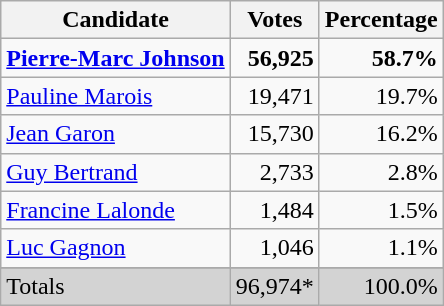<table class="wikitable">
<tr>
<th>Candidate</th>
<th>Votes</th>
<th>Percentage</th>
</tr>
<tr>
<td><strong><a href='#'>Pierre-Marc Johnson</a></strong></td>
<td align="right"><strong>56,925</strong></td>
<td align="right"><strong>58.7%</strong></td>
</tr>
<tr>
<td><a href='#'>Pauline Marois</a></td>
<td align="right">19,471</td>
<td align="right">19.7%</td>
</tr>
<tr>
<td><a href='#'>Jean Garon</a></td>
<td align="right">15,730</td>
<td align="right">16.2%</td>
</tr>
<tr>
<td><a href='#'>Guy Bertrand</a></td>
<td align="right">2,733</td>
<td align="right">2.8%</td>
</tr>
<tr>
<td><a href='#'>Francine Lalonde</a></td>
<td align="right">1,484</td>
<td align="right">1.5%</td>
</tr>
<tr>
<td><a href='#'>Luc Gagnon</a></td>
<td align="right">1,046</td>
<td align="right">1.1%</td>
</tr>
<tr>
</tr>
<tr bgcolor=lightgrey>
<td>Totals</td>
<td align="right">96,974*</td>
<td align="right">100.0%</td>
</tr>
</table>
